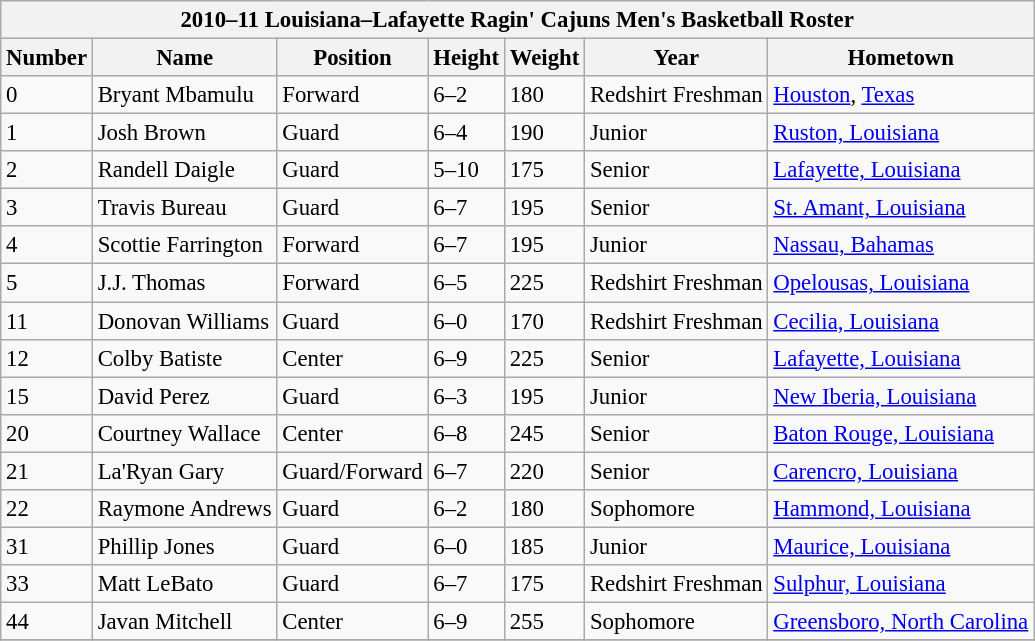<table class="wikitable" style="font-size: 95%;">
<tr>
<th colspan=7 style=>2010–11 Louisiana–Lafayette Ragin' Cajuns Men's Basketball Roster</th>
</tr>
<tr>
<th>Number</th>
<th>Name</th>
<th>Position</th>
<th>Height</th>
<th>Weight</th>
<th>Year</th>
<th>Hometown</th>
</tr>
<tr>
<td>0</td>
<td>Bryant Mbamulu</td>
<td>Forward</td>
<td>6–2</td>
<td>180</td>
<td>Redshirt Freshman</td>
<td><a href='#'>Houston</a>, <a href='#'>Texas</a></td>
</tr>
<tr>
<td>1</td>
<td>Josh Brown</td>
<td>Guard</td>
<td>6–4</td>
<td>190</td>
<td>Junior</td>
<td><a href='#'>Ruston, Louisiana</a></td>
</tr>
<tr>
<td>2</td>
<td>Randell Daigle</td>
<td>Guard</td>
<td>5–10</td>
<td>175</td>
<td>Senior</td>
<td><a href='#'>Lafayette, Louisiana</a></td>
</tr>
<tr>
<td>3</td>
<td>Travis Bureau</td>
<td>Guard</td>
<td>6–7</td>
<td>195</td>
<td>Senior</td>
<td><a href='#'>St. Amant, Louisiana</a></td>
</tr>
<tr>
<td>4</td>
<td>Scottie Farrington</td>
<td>Forward</td>
<td>6–7</td>
<td>195</td>
<td>Junior</td>
<td><a href='#'>Nassau, Bahamas</a></td>
</tr>
<tr>
<td>5</td>
<td>J.J. Thomas</td>
<td>Forward</td>
<td>6–5</td>
<td>225</td>
<td>Redshirt Freshman</td>
<td><a href='#'>Opelousas, Louisiana</a></td>
</tr>
<tr>
<td>11</td>
<td>Donovan Williams</td>
<td>Guard</td>
<td>6–0</td>
<td>170</td>
<td>Redshirt Freshman</td>
<td><a href='#'>Cecilia, Louisiana</a></td>
</tr>
<tr>
<td>12</td>
<td>Colby Batiste</td>
<td>Center</td>
<td>6–9</td>
<td>225</td>
<td>Senior</td>
<td><a href='#'>Lafayette, Louisiana</a></td>
</tr>
<tr>
<td>15</td>
<td>David Perez</td>
<td>Guard</td>
<td>6–3</td>
<td>195</td>
<td>Junior</td>
<td><a href='#'>New Iberia, Louisiana</a></td>
</tr>
<tr>
<td>20</td>
<td>Courtney Wallace</td>
<td>Center</td>
<td>6–8</td>
<td>245</td>
<td>Senior</td>
<td><a href='#'>Baton Rouge, Louisiana</a></td>
</tr>
<tr>
<td>21</td>
<td>La'Ryan Gary</td>
<td>Guard/Forward</td>
<td>6–7</td>
<td>220</td>
<td>Senior</td>
<td><a href='#'>Carencro, Louisiana</a></td>
</tr>
<tr>
<td>22</td>
<td>Raymone Andrews</td>
<td>Guard</td>
<td>6–2</td>
<td>180</td>
<td>Sophomore</td>
<td><a href='#'>Hammond, Louisiana</a></td>
</tr>
<tr>
<td>31</td>
<td>Phillip Jones</td>
<td>Guard</td>
<td>6–0</td>
<td>185</td>
<td>Junior</td>
<td><a href='#'>Maurice, Louisiana</a></td>
</tr>
<tr>
<td>33</td>
<td>Matt LeBato</td>
<td>Guard</td>
<td>6–7</td>
<td>175</td>
<td>Redshirt Freshman</td>
<td><a href='#'>Sulphur, Louisiana</a></td>
</tr>
<tr>
<td>44</td>
<td>Javan Mitchell</td>
<td>Center</td>
<td>6–9</td>
<td>255</td>
<td>Sophomore</td>
<td><a href='#'>Greensboro, North Carolina</a></td>
</tr>
<tr>
</tr>
</table>
